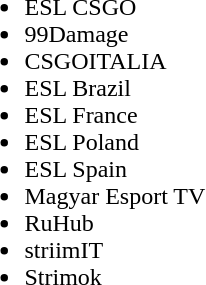<table cellspacing="10">
<tr>
<td valign="top" width="2000px"><br><ul><li>ESL CSGO</li><li>99Damage</li><li>CSGOITALIA</li><li>ESL Brazil</li><li>ESL France</li><li>ESL Poland</li><li>ESL Spain</li><li>Magyar Esport TV</li><li>RuHub</li><li>striimIT</li><li>Strimok</li></ul></td>
</tr>
<tr>
</tr>
</table>
